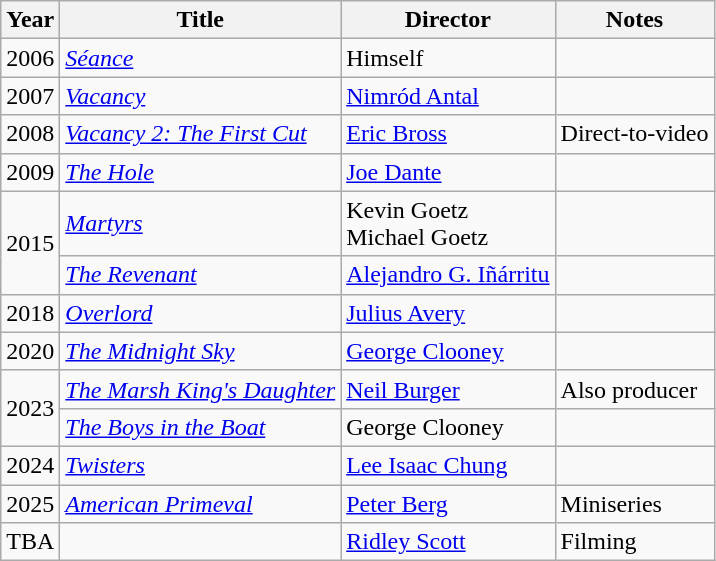<table class="wikitable">
<tr>
<th>Year</th>
<th>Title</th>
<th>Director</th>
<th>Notes</th>
</tr>
<tr>
<td>2006</td>
<td><em><a href='#'>Séance</a></em></td>
<td>Himself</td>
<td></td>
</tr>
<tr>
<td>2007</td>
<td><em><a href='#'>Vacancy</a></em></td>
<td><a href='#'>Nimród Antal</a></td>
<td></td>
</tr>
<tr>
<td>2008</td>
<td><em><a href='#'>Vacancy 2: The First Cut</a></em></td>
<td><a href='#'>Eric Bross</a></td>
<td>Direct-to-video</td>
</tr>
<tr>
<td>2009</td>
<td><em><a href='#'>The Hole</a></em></td>
<td><a href='#'>Joe Dante</a></td>
<td></td>
</tr>
<tr>
<td rowspan=2>2015</td>
<td><em><a href='#'>Martyrs</a></em></td>
<td>Kevin Goetz<br>Michael Goetz</td>
<td></td>
</tr>
<tr>
<td><em><a href='#'>The Revenant</a></em></td>
<td><a href='#'>Alejandro G. Iñárritu</a></td>
<td></td>
</tr>
<tr>
<td>2018</td>
<td><em><a href='#'>Overlord</a></em></td>
<td><a href='#'>Julius Avery</a></td>
<td></td>
</tr>
<tr>
<td>2020</td>
<td><em><a href='#'>The Midnight Sky</a></em></td>
<td><a href='#'>George Clooney</a></td>
<td></td>
</tr>
<tr>
<td rowspan=2>2023</td>
<td><em><a href='#'>The Marsh King's Daughter</a></em></td>
<td><a href='#'>Neil Burger</a></td>
<td>Also producer</td>
</tr>
<tr>
<td><em><a href='#'>The Boys in the Boat</a></em></td>
<td>George Clooney</td>
<td></td>
</tr>
<tr>
<td>2024</td>
<td><em><a href='#'>Twisters</a></em></td>
<td><a href='#'>Lee Isaac Chung</a></td>
<td></td>
</tr>
<tr>
<td>2025</td>
<td><em><a href='#'>American Primeval</a></em></td>
<td><a href='#'>Peter Berg</a></td>
<td>Miniseries</td>
</tr>
<tr>
<td>TBA</td>
<td></td>
<td><a href='#'>Ridley Scott</a></td>
<td>Filming</td>
</tr>
</table>
